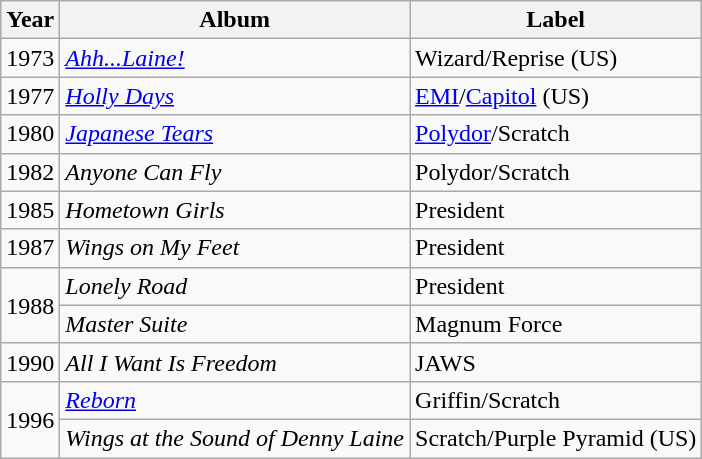<table class="wikitable">
<tr>
<th>Year</th>
<th>Album</th>
<th>Label</th>
</tr>
<tr>
<td>1973</td>
<td><em><a href='#'>Ahh...Laine!</a></em></td>
<td>Wizard/Reprise (US)</td>
</tr>
<tr>
<td>1977</td>
<td><em><a href='#'>Holly Days</a></em></td>
<td><a href='#'>EMI</a>/<a href='#'>Capitol</a> (US)</td>
</tr>
<tr>
<td>1980</td>
<td><em><a href='#'>Japanese Tears</a></em></td>
<td><a href='#'>Polydor</a>/Scratch</td>
</tr>
<tr>
<td>1982</td>
<td><em>Anyone Can Fly</em></td>
<td>Polydor/Scratch</td>
</tr>
<tr>
<td>1985</td>
<td><em>Hometown Girls</em></td>
<td>President</td>
</tr>
<tr>
<td>1987</td>
<td><em>Wings on My Feet</em></td>
<td>President</td>
</tr>
<tr>
<td rowspan="2">1988</td>
<td><em>Lonely Road</em></td>
<td>President</td>
</tr>
<tr>
<td><em>Master Suite</em></td>
<td>Magnum Force</td>
</tr>
<tr>
<td>1990</td>
<td><em>All I Want Is Freedom</em></td>
<td>JAWS</td>
</tr>
<tr>
<td rowspan="2">1996</td>
<td><em><a href='#'>Reborn</a></em></td>
<td>Griffin/Scratch</td>
</tr>
<tr>
<td><em>Wings at the Sound of Denny Laine</em></td>
<td>Scratch/Purple Pyramid (US)</td>
</tr>
</table>
